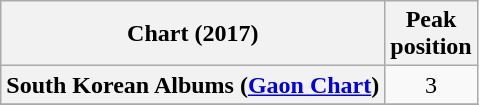<table class="wikitable plainrowheaders" style="text-align:center">
<tr>
<th>Chart (2017)</th>
<th>Peak<br>position</th>
</tr>
<tr>
<th scope="row">South Korean Albums (<a href='#'>Gaon Chart</a>)</th>
<td>3</td>
</tr>
<tr>
</tr>
</table>
